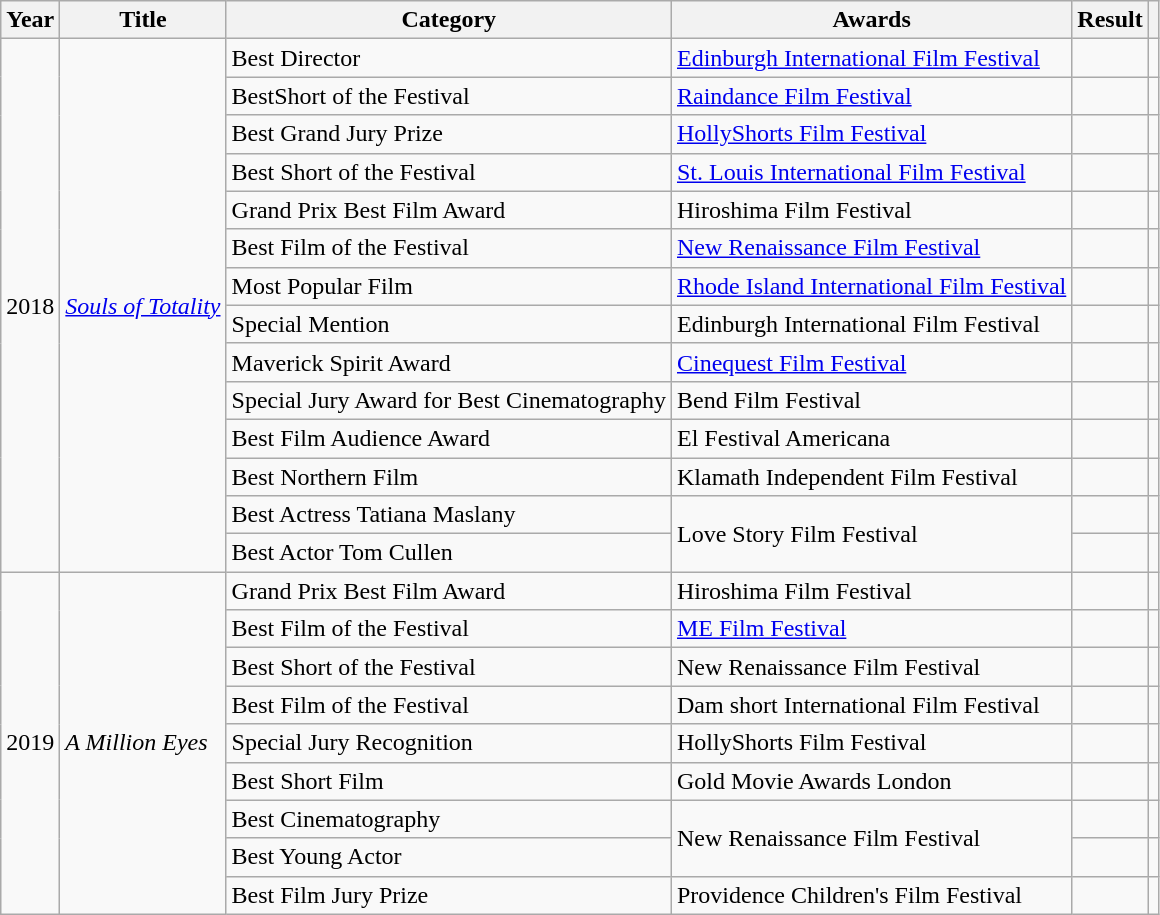<table class="wikitable">
<tr>
<th>Year</th>
<th>Title</th>
<th>Category</th>
<th>Awards</th>
<th>Result</th>
<th></th>
</tr>
<tr>
<td rowspan=14>2018</td>
<td rowspan=14><em><a href='#'>Souls of Totality</a></em></td>
<td>Best Director</td>
<td><a href='#'>Edinburgh International Film Festival</a></td>
<td></td>
<td style="text-align:center;"></td>
</tr>
<tr>
<td>BestShort of the Festival</td>
<td><a href='#'>Raindance Film Festival</a></td>
<td></td>
<td style="text-align:center;"></td>
</tr>
<tr>
<td>Best Grand Jury Prize</td>
<td><a href='#'>HollyShorts Film Festival</a></td>
<td></td>
<td></td>
</tr>
<tr>
<td>Best Short of the Festival</td>
<td><a href='#'>St. Louis International Film Festival</a></td>
<td></td>
<td></td>
</tr>
<tr>
<td>Grand Prix Best Film Award</td>
<td>Hiroshima Film Festival</td>
<td></td>
<td></td>
</tr>
<tr>
<td>Best Film of the Festival</td>
<td><a href='#'>New Renaissance Film Festival</a></td>
<td></td>
<td></td>
</tr>
<tr>
<td>Most Popular Film</td>
<td><a href='#'>Rhode Island International Film Festival</a></td>
<td></td>
<td></td>
</tr>
<tr>
<td>Special Mention</td>
<td>Edinburgh International Film Festival</td>
<td></td>
<td></td>
</tr>
<tr>
<td>Maverick Spirit Award</td>
<td><a href='#'>Cinequest Film Festival</a></td>
<td></td>
<td></td>
</tr>
<tr>
<td>Special Jury Award for Best Cinematography</td>
<td>Bend Film Festival</td>
<td></td>
<td></td>
</tr>
<tr>
<td>Best Film Audience Award</td>
<td>El Festival Americana</td>
<td></td>
<td></td>
</tr>
<tr>
<td>Best Northern Film</td>
<td>Klamath Independent Film Festival</td>
<td></td>
<td></td>
</tr>
<tr>
<td>Best Actress Tatiana Maslany</td>
<td rowspan=2>Love Story Film Festival</td>
<td></td>
<td></td>
</tr>
<tr>
<td>Best Actor Tom Cullen</td>
<td></td>
<td></td>
</tr>
<tr>
<td rowspan=9>2019</td>
<td rowspan=9><em>A Million Eyes</em></td>
<td>Grand Prix Best Film Award</td>
<td>Hiroshima Film Festival</td>
<td></td>
<td></td>
</tr>
<tr>
<td>Best Film of the Festival</td>
<td><a href='#'>ME Film Festival</a></td>
<td></td>
<td></td>
</tr>
<tr>
<td>Best Short of the Festival</td>
<td>New Renaissance Film Festival</td>
<td></td>
<td></td>
</tr>
<tr>
<td>Best Film of the Festival</td>
<td>Dam short International Film Festival</td>
<td></td>
<td></td>
</tr>
<tr>
<td>Special Jury Recognition</td>
<td>HollyShorts Film Festival</td>
<td></td>
<td></td>
</tr>
<tr>
<td>Best Short Film</td>
<td>Gold Movie Awards London</td>
<td></td>
<td></td>
</tr>
<tr>
<td>Best Cinematography</td>
<td rowspan=2>New Renaissance Film Festival</td>
<td></td>
<td></td>
</tr>
<tr>
<td>Best Young Actor</td>
<td></td>
<td></td>
</tr>
<tr>
<td>Best Film Jury Prize</td>
<td>Providence Children's Film Festival</td>
<td></td>
<td></td>
</tr>
</table>
